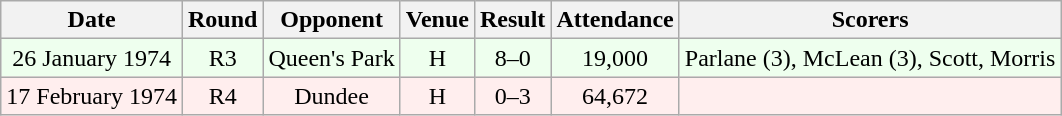<table class="wikitable sortable" style="text-align:center;">
<tr>
<th>Date</th>
<th>Round</th>
<th>Opponent</th>
<th>Venue</th>
<th>Result</th>
<th>Attendance</th>
<th>Scorers</th>
</tr>
<tr style="background:#efe;">
<td>26 January 1974</td>
<td>R3</td>
<td>Queen's Park</td>
<td>H</td>
<td>8–0</td>
<td>19,000</td>
<td>Parlane (3), McLean (3), Scott, Morris</td>
</tr>
<tr style="background:#fee;">
<td>17 February 1974</td>
<td>R4</td>
<td>Dundee</td>
<td>H</td>
<td>0–3</td>
<td>64,672</td>
<td></td>
</tr>
</table>
